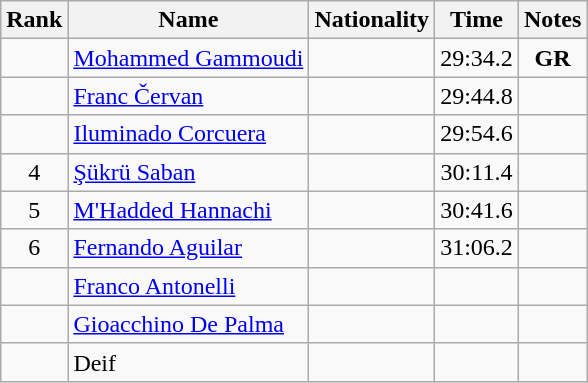<table class="wikitable sortable" style="text-align:center">
<tr>
<th>Rank</th>
<th>Name</th>
<th>Nationality</th>
<th>Time</th>
<th>Notes</th>
</tr>
<tr>
<td></td>
<td align=left><a href='#'>Mohammed Gammoudi</a></td>
<td align=left></td>
<td>29:34.2</td>
<td><strong>GR</strong></td>
</tr>
<tr>
<td></td>
<td align=left><a href='#'>Franc Červan</a></td>
<td align=left></td>
<td>29:44.8</td>
<td></td>
</tr>
<tr>
<td></td>
<td align=left><a href='#'>Iluminado Corcuera</a></td>
<td align=left></td>
<td>29:54.6</td>
<td></td>
</tr>
<tr>
<td>4</td>
<td align=left><a href='#'>Şükrü Saban</a></td>
<td align=left></td>
<td>30:11.4</td>
<td></td>
</tr>
<tr>
<td>5</td>
<td align=left><a href='#'>M'Hadded Hannachi</a></td>
<td align=left></td>
<td>30:41.6</td>
<td></td>
</tr>
<tr>
<td>6</td>
<td align=left><a href='#'>Fernando Aguilar</a></td>
<td align=left></td>
<td>31:06.2</td>
<td></td>
</tr>
<tr>
<td></td>
<td align=left><a href='#'>Franco Antonelli</a></td>
<td align=left></td>
<td></td>
<td></td>
</tr>
<tr>
<td></td>
<td align=left><a href='#'>Gioacchino De Palma</a></td>
<td align=left></td>
<td></td>
<td></td>
</tr>
<tr>
<td></td>
<td align=left>Deif</td>
<td align=left></td>
<td></td>
<td></td>
</tr>
</table>
